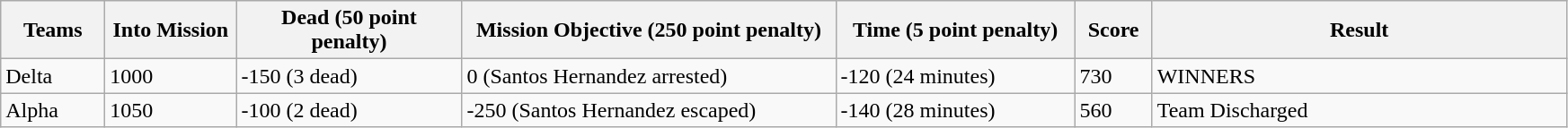<table class="wikitable">
<tr>
<th width="70px">Teams</th>
<th width="90px">Into Mission</th>
<th width="160px">Dead (50 point penalty)</th>
<th width="270px">Mission Objective (250 point penalty)</th>
<th width="170px">Time (5 point penalty)</th>
<th width="50px">Score</th>
<th width="300px">Result</th>
</tr>
<tr>
<td>Delta</td>
<td>1000</td>
<td>-150 (3 dead)</td>
<td>0 (Santos Hernandez arrested)</td>
<td>-120 (24 minutes)</td>
<td>730</td>
<td>WINNERS</td>
</tr>
<tr>
<td>Alpha</td>
<td>1050</td>
<td>-100 (2 dead)</td>
<td>-250 (Santos Hernandez escaped)</td></td>
<td>-140 (28 minutes)</td>
<td>560</td>
<td>Team Discharged</td>
</tr>
</table>
